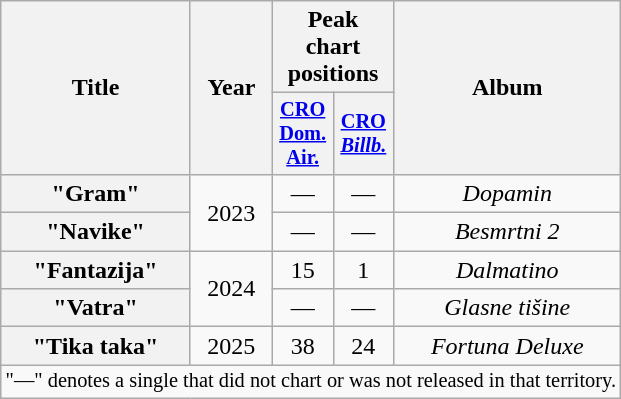<table class="wikitable plainrowheaders" style="text-align:center;">
<tr>
<th rowspan="2">Title</th>
<th rowspan="2">Year</th>
<th scope="col" colspan="2">Peak chart positions</th>
<th rowspan="2">Album</th>
</tr>
<tr>
<th style="width:2.5em; font-size:85%"><a href='#'>CRO<br>Dom.<br>Air.</a><br></th>
<th style="width:2.5em; font-size:85%"><a href='#'>CRO<br><em>Billb.</em></a><br></th>
</tr>
<tr>
<th scope="row">"Gram"<br></th>
<td rowspan="2">2023</td>
<td>—</td>
<td>—</td>
<td><em>Dopamin</em></td>
</tr>
<tr>
<th scope="row">"Navike"<br></th>
<td>—</td>
<td>—</td>
<td><em>Besmrtni 2</em></td>
</tr>
<tr>
<th scope="row">"Fantazija"<br></th>
<td rowspan="2">2024</td>
<td>15</td>
<td>1</td>
<td><em>Dalmatino</em></td>
</tr>
<tr>
<th scope="row">"Vatra"<br></th>
<td>—</td>
<td>—</td>
<td><em>Glasne tišine</em></td>
</tr>
<tr>
<th scope="row">"Tika taka"<br></th>
<td>2025</td>
<td>38</td>
<td>24</td>
<td><em>Fortuna Deluxe</em></td>
</tr>
<tr>
<td colspan="20" style="text-align:center; font-size:85%;">"—" denotes a single that did not chart or was not released in that territory.</td>
</tr>
</table>
